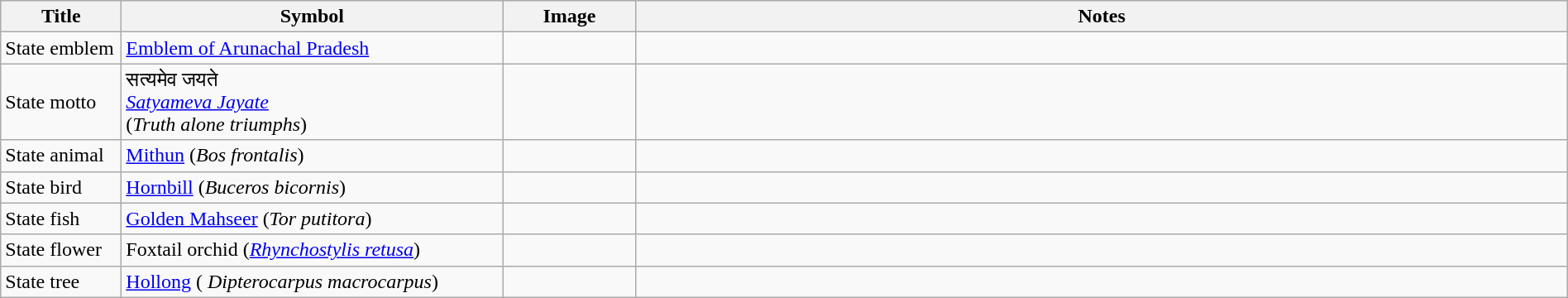<table class="wikitable" style="width: 100%;">
<tr>
<th width=90>Title</th>
<th style="width:300px;">Symbol</th>
<th width=100>Image</th>
<th>Notes</th>
</tr>
<tr>
<td>State emblem</td>
<td style="text-align:left;"><a href='#'>Emblem of Arunachal Pradesh</a></td>
<td></td>
<td></td>
</tr>
<tr>
<td>State motto</td>
<td>सत्यमेव जयते<br> <em><a href='#'>Satyameva Jayate</a></em><br> (<em>Truth alone triumphs</em>)</td>
<td></td>
<td></td>
</tr>
<tr>
<td>State animal</td>
<td><a href='#'>Mithun</a> (<em>Bos frontalis</em>)</td>
<td style="text-align:center;"></td>
<td></td>
</tr>
<tr>
<td>State bird</td>
<td><a href='#'>Hornbill</a> (<em>Buceros bicornis</em>)</td>
<td style="text-align:center;"></td>
<td></td>
</tr>
<tr>
<td>State fish</td>
<td><a href='#'>Golden Mahseer</a> (<em>Tor putitora</em>)</td>
<td align=center></td>
<td></td>
</tr>
<tr>
<td>State flower</td>
<td>Foxtail orchid (<em><a href='#'>Rhynchostylis retusa</a></em>)</td>
<td style="text-align:center;"></td>
<td></td>
</tr>
<tr>
<td>State tree</td>
<td><a href='#'>Hollong</a> (<em> Dipterocarpus macrocarpus</em>)</td>
<td></td>
<td></td>
</tr>
</table>
